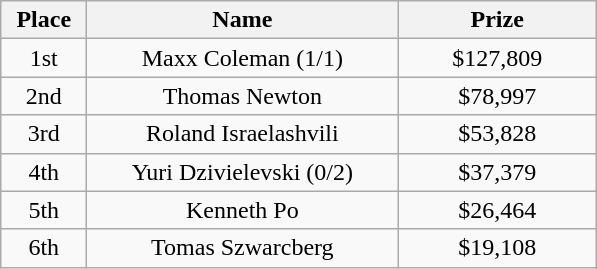<table class="wikitable">
<tr>
<th width="50">Place</th>
<th width="200">Name</th>
<th width="125">Prize</th>
</tr>
<tr>
<td align = "center">1st</td>
<td align = "center"> Maxx Coleman (1/1)</td>
<td align = "center">$127,809</td>
</tr>
<tr>
<td align = "center">2nd</td>
<td align = "center"> Thomas Newton</td>
<td align = "center">$78,997</td>
</tr>
<tr>
<td align = "center">3rd</td>
<td align = "center"> Roland Israelashvili</td>
<td align = "center">$53,828</td>
</tr>
<tr>
<td align = "center">4th</td>
<td align = "center"> Yuri Dzivielevski (0/2)</td>
<td align = "center">$37,379</td>
</tr>
<tr>
<td align = "center">5th</td>
<td align = "center"> Kenneth Po</td>
<td align = "center">$26,464</td>
</tr>
<tr>
<td align = "center">6th</td>
<td align = "center"> Tomas Szwarcberg</td>
<td align = "center">$19,108</td>
</tr>
</table>
